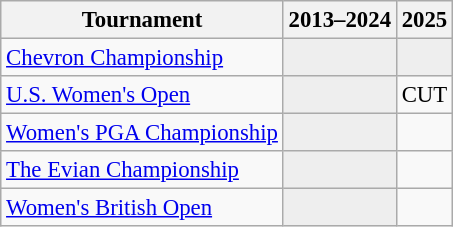<table class="wikitable" style="font-size:95%;text-align:center;">
<tr>
<th>Tournament</th>
<th>2013–2024</th>
<th>2025</th>
</tr>
<tr>
<td align=left><a href='#'>Chevron Championship</a></td>
<td style="background:#eeeeee;"></td>
<td style="background:#eeeeee;"></td>
</tr>
<tr>
<td align=left><a href='#'>U.S. Women's Open</a></td>
<td style="background:#eeeeee;"></td>
<td>CUT</td>
</tr>
<tr>
<td align=left><a href='#'>Women's PGA Championship</a></td>
<td style="background:#eeeeee;"></td>
<td></td>
</tr>
<tr>
<td align=left><a href='#'>The Evian Championship</a></td>
<td style="background:#eeeeee;"></td>
<td></td>
</tr>
<tr>
<td align=left><a href='#'>Women's British Open</a></td>
<td style="background:#eeeeee;"></td>
<td></td>
</tr>
</table>
